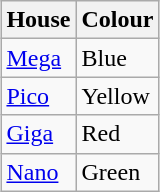<table class="wikitable" style="margin:1em auto;">
<tr>
<th>House</th>
<th>Colour</th>
</tr>
<tr>
<td><a href='#'>Mega</a></td>
<td> Blue</td>
</tr>
<tr>
<td><a href='#'>Pico</a></td>
<td> Yellow</td>
</tr>
<tr>
<td><a href='#'>Giga</a></td>
<td> Red</td>
</tr>
<tr>
<td><a href='#'>Nano</a></td>
<td> Green</td>
</tr>
</table>
